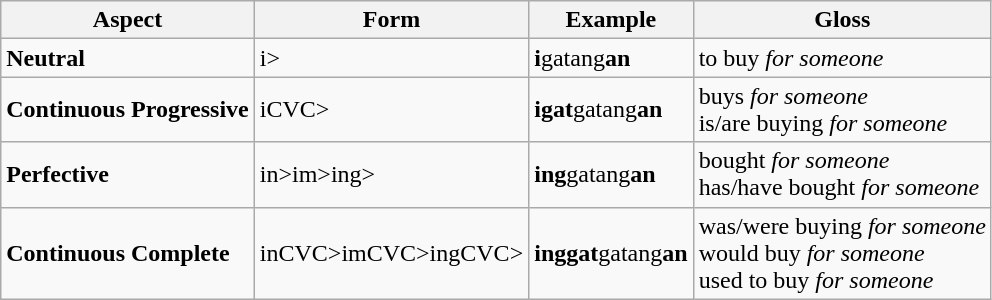<table class="wikitable" align="center">
<tr>
<th>Aspect</th>
<th>Form</th>
<th>Example</th>
<th>Gloss</th>
</tr>
<tr>
<td><strong>Neutral</strong></td>
<td>i><an</td>
<td><strong>i</strong>gatang<strong>an</strong></td>
<td>to buy <em>for someone</em></td>
</tr>
<tr>
<td><strong>Continuous Progressive</strong></td>
<td>iCVC><an</td>
<td><strong>igat</strong>gatang<strong>an</strong></td>
<td>buys <em>for someone</em><br>is/are buying <em>for someone</em></td>
</tr>
<tr>
<td><strong>Perfective</strong></td>
<td>in><an<br>im><an<br>ing><an</td>
<td><strong>ing</strong>gatang<strong>an</strong></td>
<td>bought <em>for someone</em><br>has/have bought <em>for someone</em></td>
</tr>
<tr>
<td><strong>Continuous Complete</strong></td>
<td>inCVC><an<br>imCVC><an<br>ingCVC><an</td>
<td><strong>inggat</strong>gatang<strong>an</strong></td>
<td>was/were buying <em>for someone</em><br>would buy <em>for someone</em><br>used to buy <em>for someone</em></td>
</tr>
</table>
